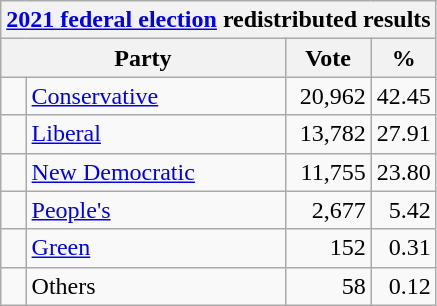<table class="wikitable">
<tr>
<th colspan="4"><a href='#'>2021 federal election</a> redistributed results</th>
</tr>
<tr>
<th bgcolor="#DDDDFF" width="130px" colspan="2">Party</th>
<th bgcolor="#DDDDFF" width="50px">Vote</th>
<th bgcolor="#DDDDFF" width="30px">%</th>
</tr>
<tr>
<td> </td>
<td><a href='#'>Conservative</a></td>
<td align=right>20,962</td>
<td align=right>42.45</td>
</tr>
<tr>
<td> </td>
<td><a href='#'>Liberal</a></td>
<td align=right>13,782</td>
<td align=right>27.91</td>
</tr>
<tr>
<td> </td>
<td><a href='#'>New Democratic</a></td>
<td align=right>11,755</td>
<td align=right>23.80</td>
</tr>
<tr>
<td> </td>
<td><a href='#'>People's</a></td>
<td align=right>2,677</td>
<td align=right>5.42</td>
</tr>
<tr>
<td> </td>
<td><a href='#'>Green</a></td>
<td align=right>152</td>
<td align=right>0.31</td>
</tr>
<tr>
<td> </td>
<td>Others</td>
<td align=right>58</td>
<td align=right>0.12</td>
</tr>
</table>
